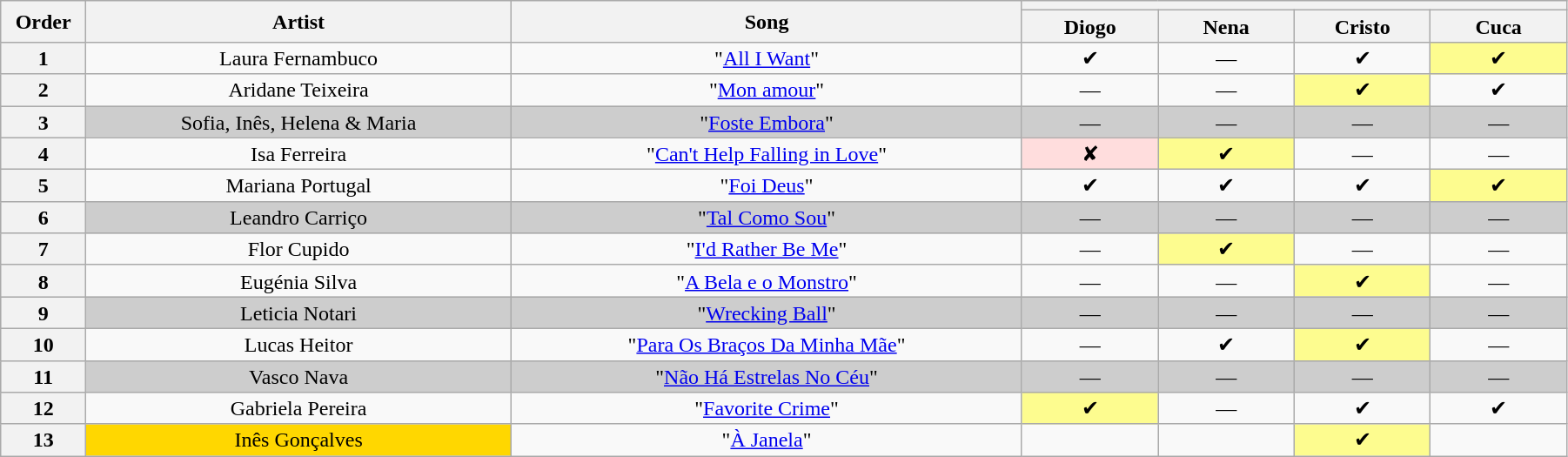<table class="wikitable" style="text-align:center; line-height:17px; width:95%">
<tr>
<th rowspan="2" width="05%">Order</th>
<th rowspan="2" width="25%">Artist</th>
<th rowspan="2" width="30%">Song</th>
<th colspan="4"></th>
</tr>
<tr>
<th width="08%">Diogo</th>
<th width="08%">Nena</th>
<th width="08%">Cristo</th>
<th width="08%">Cuca</th>
</tr>
<tr>
<th>1</th>
<td>Laura Fernambuco</td>
<td>"<a href='#'>All I Want</a>"</td>
<td>✔</td>
<td>—</td>
<td>✔</td>
<td style="background:#fdfc8f">✔</td>
</tr>
<tr>
<th>2</th>
<td>Aridane Teixeira</td>
<td>"<a href='#'>Mon amour</a>"</td>
<td>—</td>
<td>—</td>
<td style="background:#fdfc8f">✔</td>
<td>✔</td>
</tr>
<tr bgcolor=cdcdcd>
<th>3</th>
<td>Sofia, Inês, Helena & Maria</td>
<td>"<a href='#'>Foste Embora</a>"</td>
<td>—</td>
<td>—</td>
<td>—</td>
<td>—</td>
</tr>
<tr>
<th>4</th>
<td>Isa Ferreira</td>
<td>"<a href='#'>Can't Help Falling in Love</a>"</td>
<td style="background:#ffdddd">✘</td>
<td style="background:#fdfc8f">✔</td>
<td>—</td>
<td>—</td>
</tr>
<tr>
<th>5</th>
<td>Mariana Portugal</td>
<td>"<a href='#'>Foi Deus</a>"</td>
<td>✔</td>
<td>✔</td>
<td>✔</td>
<td style="background:#fdfc8f">✔</td>
</tr>
<tr bgcolor=cdcdcd>
<th>6</th>
<td>Leandro Carriço</td>
<td>"<a href='#'>Tal Como Sou</a>"</td>
<td>—</td>
<td>—</td>
<td>—</td>
<td>—</td>
</tr>
<tr>
<th>7</th>
<td>Flor Cupido</td>
<td>"<a href='#'>I'd Rather Be Me</a>"</td>
<td>—</td>
<td style="background:#fdfc8f">✔</td>
<td>—</td>
<td>—</td>
</tr>
<tr>
<th>8</th>
<td>Eugénia Silva</td>
<td>"<a href='#'>A Bela e o Monstro</a>"</td>
<td>—</td>
<td>—</td>
<td style="background:#fdfc8f">✔</td>
<td>—</td>
</tr>
<tr bgcolor=cdcdcd>
<th>9</th>
<td>Leticia Notari</td>
<td>"<a href='#'>Wrecking Ball</a>"</td>
<td>—</td>
<td>—</td>
<td>—</td>
<td>—</td>
</tr>
<tr>
<th>10</th>
<td>Lucas Heitor</td>
<td>"<a href='#'>Para Os Braços Da Minha Mãe</a>"</td>
<td>—</td>
<td>✔</td>
<td style="background:#fdfc8f">✔</td>
<td>—</td>
</tr>
<tr bgcolor=cdcdcd>
<th>11</th>
<td>Vasco Nava</td>
<td>"<a href='#'>Não Há Estrelas No Céu</a>"</td>
<td>—</td>
<td>—</td>
<td>—</td>
<td>—</td>
</tr>
<tr>
<th>12</th>
<td>Gabriela Pereira</td>
<td>"<a href='#'>Favorite Crime</a>"</td>
<td style="background:#fdfc8f">✔</td>
<td>—</td>
<td>✔</td>
<td>✔</td>
</tr>
<tr>
<th>13</th>
<td style="background:gold">Inês Gonçalves</td>
<td>"<a href='#'>À Janela</a>"</td>
<td></td>
<td></td>
<td style="background:#fdfc8f">✔</td>
<td></td>
</tr>
</table>
